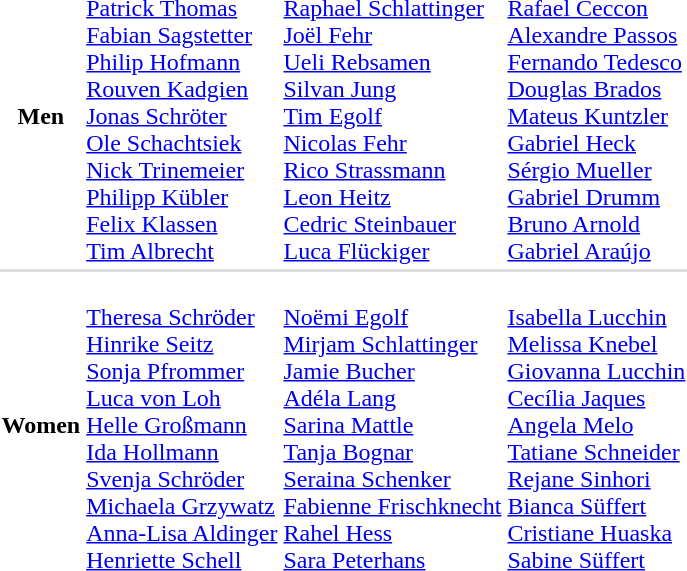<table>
<tr>
<th scope="row">Men</th>
<td><br><a href='#'>Patrick Thomas</a><br><a href='#'>Fabian Sagstetter</a><br><a href='#'>Philip Hofmann</a><br><a href='#'>Rouven Kadgien</a><br><a href='#'>Jonas Schröter</a><br><a href='#'>Ole Schachtsiek</a><br><a href='#'>Nick Trinemeier</a><br><a href='#'>Philipp Kübler</a><br><a href='#'>Felix Klassen</a><br><a href='#'>Tim Albrecht</a></td>
<td><br><a href='#'>Raphael Schlattinger</a><br><a href='#'>Joël Fehr</a><br><a href='#'>Ueli Rebsamen</a><br><a href='#'>Silvan Jung</a><br><a href='#'>Tim Egolf</a><br><a href='#'>Nicolas Fehr</a><br><a href='#'>Rico Strassmann</a><br><a href='#'>Leon Heitz</a><br><a href='#'>Cedric Steinbauer</a><br><a href='#'>Luca Flückiger</a></td>
<td><br><a href='#'>Rafael Ceccon</a><br><a href='#'>Alexandre Passos</a><br><a href='#'>Fernando Tedesco</a><br><a href='#'>Douglas Brados</a><br><a href='#'>Mateus Kuntzler</a><br><a href='#'>Gabriel Heck</a><br><a href='#'>Sérgio Mueller</a><br><a href='#'>Gabriel Drumm</a><br><a href='#'>Bruno Arnold</a><br><a href='#'>Gabriel Araújo</a></td>
</tr>
<tr bgcolor=#DDDDDD>
<td colspan=4></td>
</tr>
<tr>
<th scope="row">Women</th>
<td><br><a href='#'>Theresa Schröder</a><br><a href='#'>Hinrike Seitz</a><br><a href='#'>Sonja Pfrommer</a><br><a href='#'>Luca von Loh</a><br><a href='#'>Helle Großmann</a><br><a href='#'>Ida Hollmann</a><br><a href='#'>Svenja Schröder</a><br><a href='#'>Michaela Grzywatz</a><br><a href='#'>Anna-Lisa Aldinger</a><br><a href='#'>Henriette Schell</a></td>
<td><br><a href='#'>Noëmi Egolf</a><br><a href='#'>Mirjam Schlattinger</a><br><a href='#'>Jamie Bucher</a><br><a href='#'>Adéla Lang</a><br><a href='#'>Sarina Mattle</a><br><a href='#'>Tanja Bognar</a><br><a href='#'>Seraina Schenker</a><br><a href='#'>Fabienne Frischknecht</a><br><a href='#'>Rahel Hess</a><br><a href='#'>Sara Peterhans</a></td>
<td><br><a href='#'>Isabella Lucchin</a><br><a href='#'>Melissa Knebel</a><br><a href='#'>Giovanna Lucchin</a><br><a href='#'>Cecília Jaques</a><br><a href='#'>Angela Melo</a><br><a href='#'>Tatiane Schneider</a><br><a href='#'>Rejane Sinhori</a><br><a href='#'>Bianca Süffert</a><br><a href='#'>Cristiane Huaska</a><br><a href='#'>Sabine Süffert</a></td>
</tr>
</table>
